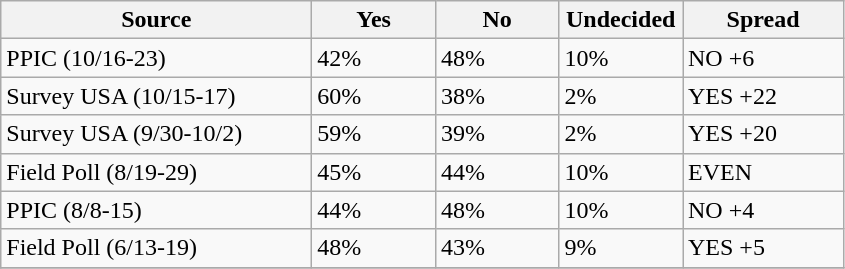<table class="wikitable">
<tr>
<th width="200px">Source</th>
<th width="75px">Yes</th>
<th width="75px">No</th>
<th width="75px">Undecided</th>
<th width="100px">Spread</th>
</tr>
<tr>
<td>PPIC (10/16-23)</td>
<td>42%</td>
<td>48%</td>
<td>10%</td>
<td>NO +6</td>
</tr>
<tr>
<td>Survey USA (10/15-17)</td>
<td>60%</td>
<td>38%</td>
<td>2%</td>
<td>YES +22</td>
</tr>
<tr>
<td>Survey USA (9/30-10/2)</td>
<td>59%</td>
<td>39%</td>
<td>2%</td>
<td>YES +20</td>
</tr>
<tr>
<td>Field Poll (8/19-29)</td>
<td>45%</td>
<td>44%</td>
<td>10%</td>
<td>EVEN</td>
</tr>
<tr>
<td>PPIC (8/8-15)</td>
<td>44%</td>
<td>48%</td>
<td>10%</td>
<td>NO +4</td>
</tr>
<tr>
<td>Field Poll (6/13-19)</td>
<td>48%</td>
<td>43%</td>
<td>9%</td>
<td>YES +5</td>
</tr>
<tr>
</tr>
</table>
